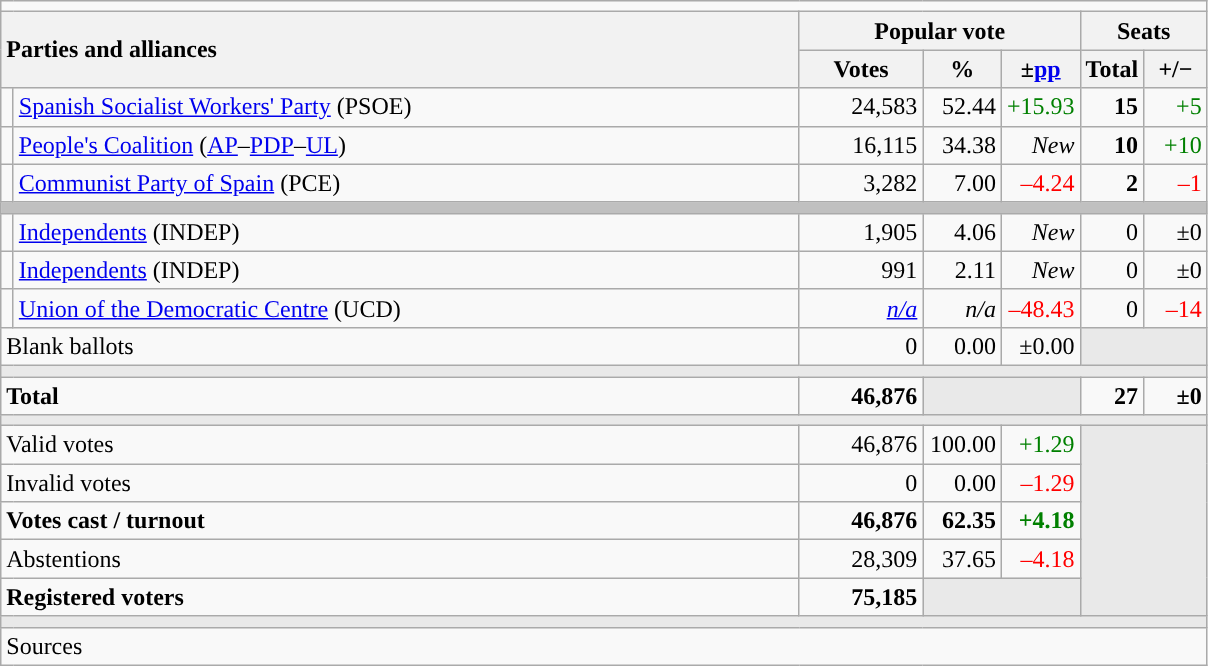<table class="wikitable" style="text-align:right;">
<tr>
<td colspan="7"></td>
</tr>
<tr>
<th style="text-align:left;" rowspan="2" colspan="2" width="525">Parties and alliances</th>
<th colspan="3">Popular vote</th>
<th colspan="2">Seats</th>
</tr>
<tr>
<th width="75">Votes</th>
<th width="45">%</th>
<th width="45">±<a href='#'>pp</a></th>
<th width="35">Total</th>
<th width="35">+/−</th>
</tr>
<tr>
<td width="1" style="color:inherit;background:"></td>
<td align="left"><a href='#'>Spanish Socialist Workers' Party</a> (PSOE)</td>
<td>24,583</td>
<td>52.44</td>
<td style="color:green;">+15.93</td>
<td><strong>15</strong></td>
<td style="color:green;">+5</td>
</tr>
<tr>
<td style="color:inherit;background:"></td>
<td align="left"><a href='#'>People's Coalition</a> (<a href='#'>AP</a>–<a href='#'>PDP</a>–<a href='#'>UL</a>)</td>
<td>16,115</td>
<td>34.38</td>
<td><em>New</em></td>
<td><strong>10</strong></td>
<td style="color:green;">+10</td>
</tr>
<tr>
<td style="color:inherit;background:"></td>
<td align="left"><a href='#'>Communist Party of Spain</a> (PCE)</td>
<td>3,282</td>
<td>7.00</td>
<td style="color:red;">–4.24</td>
<td><strong>2</strong></td>
<td style="color:red;">–1</td>
</tr>
<tr>
<td colspan="7" bgcolor="#C0C0C0"></td>
</tr>
<tr>
<td style="color:inherit;background:"></td>
<td align="left"><a href='#'>Independents</a> (INDEP)</td>
<td>1,905</td>
<td>4.06</td>
<td><em>New</em></td>
<td>0</td>
<td>±0</td>
</tr>
<tr>
<td style="color:inherit;background:"></td>
<td align="left"><a href='#'>Independents</a> (INDEP)</td>
<td>991</td>
<td>2.11</td>
<td><em>New</em></td>
<td>0</td>
<td>±0</td>
</tr>
<tr>
<td style="color:inherit;background:"></td>
<td align="left"><a href='#'>Union of the Democratic Centre</a> (UCD)</td>
<td><em><a href='#'>n/a</a></em></td>
<td><em>n/a</em></td>
<td style="color:red;">–48.43</td>
<td>0</td>
<td style="color:red;">–14</td>
</tr>
<tr>
<td align="left" colspan="2">Blank ballots</td>
<td>0</td>
<td>0.00</td>
<td>±0.00</td>
<td bgcolor="#E9E9E9" colspan="2"></td>
</tr>
<tr>
<td colspan="7" bgcolor="#E9E9E9"></td>
</tr>
<tr style="font-weight:bold;">
<td align="left" colspan="2">Total</td>
<td>46,876</td>
<td bgcolor="#E9E9E9" colspan="2"></td>
<td>27</td>
<td>±0</td>
</tr>
<tr>
<td colspan="7" bgcolor="#E9E9E9"></td>
</tr>
<tr>
<td align="left" colspan="2">Valid votes</td>
<td>46,876</td>
<td>100.00</td>
<td style="color:green;">+1.29</td>
<td bgcolor="#E9E9E9" colspan="2" rowspan="5"></td>
</tr>
<tr>
<td align="left" colspan="2">Invalid votes</td>
<td>0</td>
<td>0.00</td>
<td style="color:red;">–1.29</td>
</tr>
<tr style="font-weight:bold;">
<td align="left" colspan="2">Votes cast / turnout</td>
<td>46,876</td>
<td>62.35</td>
<td style="color:green;">+4.18</td>
</tr>
<tr>
<td align="left" colspan="2">Abstentions</td>
<td>28,309</td>
<td>37.65</td>
<td style="color:red;">–4.18</td>
</tr>
<tr style="font-weight:bold;">
<td align="left" colspan="2">Registered voters</td>
<td>75,185</td>
<td bgcolor="#E9E9E9" colspan="2"></td>
</tr>
<tr>
<td colspan="7" bgcolor="#E9E9E9"></td>
</tr>
<tr>
<td align="left" colspan="7">Sources</td>
</tr>
</table>
